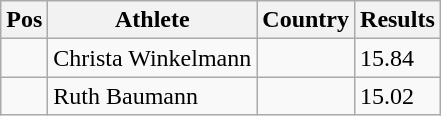<table class="wikitable">
<tr>
<th>Pos</th>
<th>Athlete</th>
<th>Country</th>
<th>Results</th>
</tr>
<tr>
<td align="center"></td>
<td>Christa Winkelmann</td>
<td></td>
<td>15.84</td>
</tr>
<tr>
<td align="center"></td>
<td>Ruth Baumann</td>
<td></td>
<td>15.02</td>
</tr>
</table>
